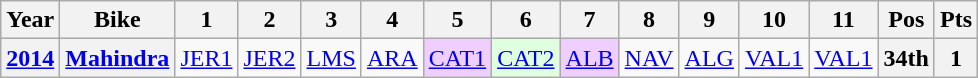<table class="wikitable" style="text-align:center">
<tr>
<th>Year</th>
<th>Bike</th>
<th>1</th>
<th>2</th>
<th>3</th>
<th>4</th>
<th>5</th>
<th>6</th>
<th>7</th>
<th>8</th>
<th>9</th>
<th>10</th>
<th>11</th>
<th>Pos</th>
<th>Pts</th>
</tr>
<tr>
<th><a href='#'>2014</a></th>
<th><a href='#'>Mahindra</a></th>
<td><a href='#'>JER1</a></td>
<td><a href='#'>JER2</a></td>
<td><a href='#'>LMS</a></td>
<td><a href='#'>ARA</a></td>
<td style="background:#efcfff;"><a href='#'>CAT1</a><br></td>
<td style="background:#dfffdf;"><a href='#'>CAT2</a><br></td>
<td style="background:#efcfff;"><a href='#'>ALB</a><br></td>
<td><a href='#'>NAV</a></td>
<td><a href='#'>ALG</a></td>
<td><a href='#'>VAL1</a></td>
<td><a href='#'>VAL1</a></td>
<th>34th</th>
<th>1</th>
</tr>
</table>
